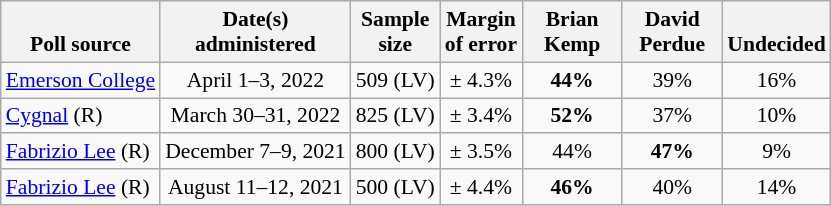<table class="wikitable" style="font-size:90%;text-align:center;">
<tr valign=bottom>
<th>Poll source</th>
<th>Date(s)<br>administered</th>
<th>Sample<br>size</th>
<th>Margin<br>of error</th>
<th style="width:60px;">Brian<br>Kemp</th>
<th style="width:60px;">David<br>Perdue</th>
<th>Undecided</th>
</tr>
<tr>
<td style="text-align:left;"><a href='#'>Emerson College</a></td>
<td>April 1–3, 2022</td>
<td>509 (LV)</td>
<td>± 4.3%</td>
<td><strong>44%</strong></td>
<td>39%</td>
<td>16%</td>
</tr>
<tr>
<td style="text-align:left;"><a href='#'>Cygnal</a> (R)</td>
<td>March 30–31, 2022</td>
<td>825 (LV)</td>
<td>± 3.4%</td>
<td><strong>52%</strong></td>
<td>37%</td>
<td>10%</td>
</tr>
<tr>
<td style="text-align:left;"><a href='#'>Fabrizio Lee</a> (R)</td>
<td>December 7–9, 2021</td>
<td>800 (LV)</td>
<td>± 3.5%</td>
<td>44%</td>
<td><strong>47%</strong></td>
<td>9%</td>
</tr>
<tr>
<td style="text-align:left;"><a href='#'>Fabrizio Lee</a> (R)</td>
<td>August 11–12, 2021</td>
<td>500 (LV)</td>
<td>± 4.4%</td>
<td><strong>46%</strong></td>
<td>40%</td>
<td>14%</td>
</tr>
</table>
